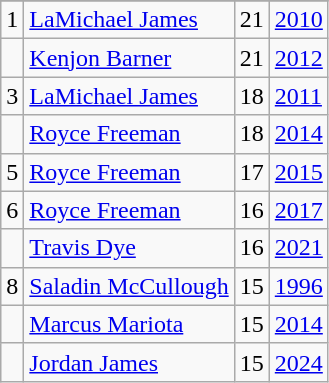<table class="wikitable">
<tr>
</tr>
<tr>
<td>1</td>
<td><a href='#'>LaMichael James</a></td>
<td>21</td>
<td><a href='#'>2010</a></td>
</tr>
<tr>
<td></td>
<td><a href='#'>Kenjon Barner</a></td>
<td>21</td>
<td><a href='#'>2012</a></td>
</tr>
<tr>
<td>3</td>
<td><a href='#'>LaMichael James</a></td>
<td>18</td>
<td><a href='#'>2011</a></td>
</tr>
<tr>
<td></td>
<td><a href='#'>Royce Freeman</a></td>
<td>18</td>
<td><a href='#'>2014</a></td>
</tr>
<tr>
<td>5</td>
<td><a href='#'>Royce Freeman</a></td>
<td>17</td>
<td><a href='#'>2015</a></td>
</tr>
<tr>
<td>6</td>
<td><a href='#'>Royce Freeman</a></td>
<td>16</td>
<td><a href='#'>2017</a></td>
</tr>
<tr>
<td></td>
<td><a href='#'>Travis Dye</a></td>
<td>16</td>
<td><a href='#'>2021</a></td>
</tr>
<tr>
<td>8</td>
<td><a href='#'>Saladin McCullough</a></td>
<td>15</td>
<td><a href='#'>1996</a></td>
</tr>
<tr>
<td></td>
<td><a href='#'>Marcus Mariota</a></td>
<td>15</td>
<td><a href='#'>2014</a></td>
</tr>
<tr>
<td></td>
<td><a href='#'>Jordan James</a></td>
<td>15</td>
<td><a href='#'>2024</a></td>
</tr>
</table>
